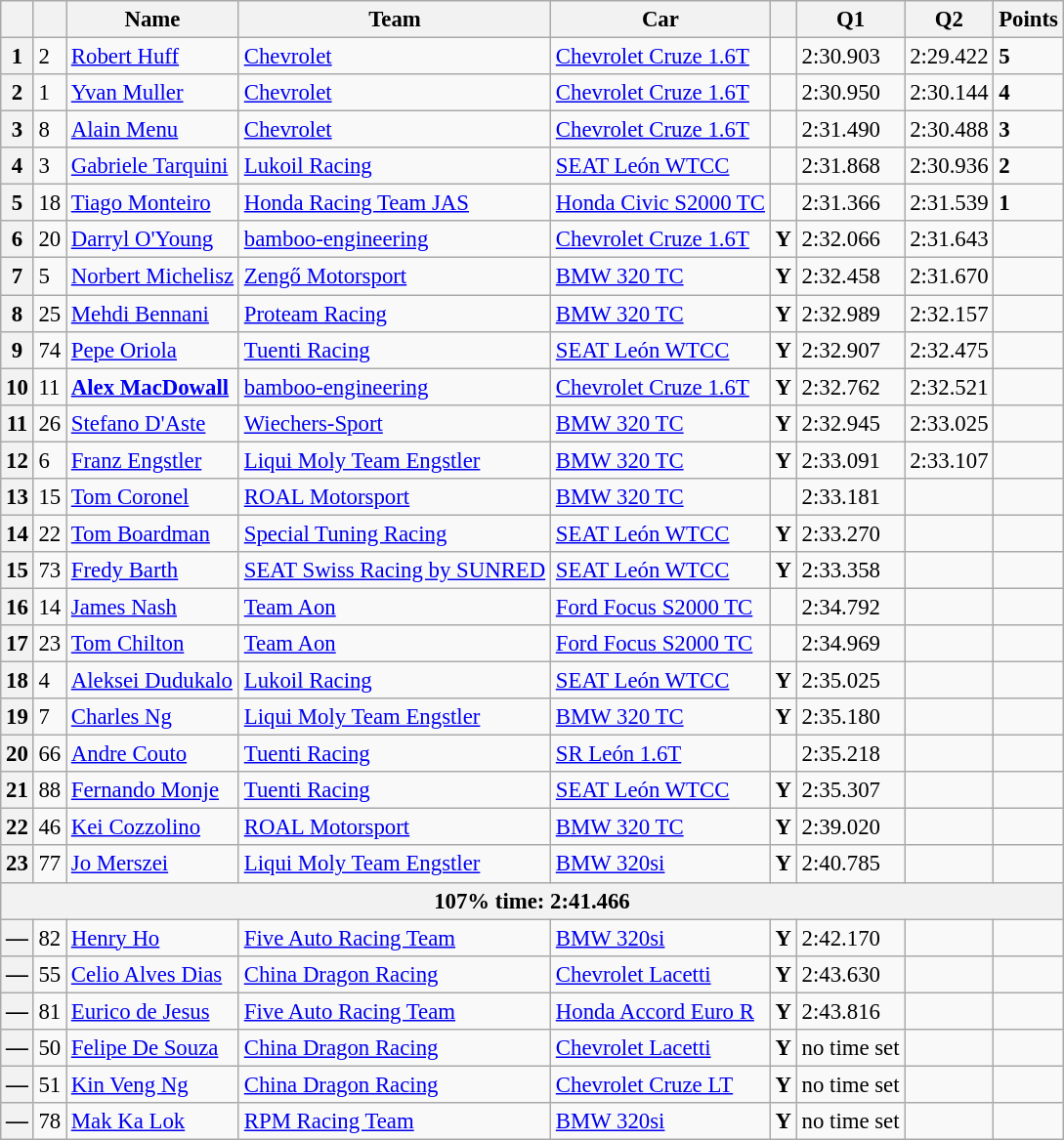<table class="wikitable sortable" style="font-size: 95%;">
<tr>
<th></th>
<th></th>
<th>Name</th>
<th>Team</th>
<th>Car</th>
<th></th>
<th>Q1</th>
<th>Q2</th>
<th>Points</th>
</tr>
<tr>
<th>1</th>
<td>2</td>
<td> <a href='#'>Robert Huff</a></td>
<td><a href='#'>Chevrolet</a></td>
<td><a href='#'>Chevrolet Cruze 1.6T</a></td>
<td></td>
<td>2:30.903</td>
<td>2:29.422</td>
<td><strong>5</strong></td>
</tr>
<tr>
<th>2</th>
<td>1</td>
<td> <a href='#'>Yvan Muller</a></td>
<td><a href='#'>Chevrolet</a></td>
<td><a href='#'>Chevrolet Cruze 1.6T</a></td>
<td></td>
<td>2:30.950</td>
<td>2:30.144</td>
<td><strong>4</strong></td>
</tr>
<tr>
<th>3</th>
<td>8</td>
<td> <a href='#'>Alain Menu</a></td>
<td><a href='#'>Chevrolet</a></td>
<td><a href='#'>Chevrolet Cruze 1.6T</a></td>
<td></td>
<td>2:31.490</td>
<td>2:30.488</td>
<td><strong>3</strong></td>
</tr>
<tr>
<th>4</th>
<td>3</td>
<td> <a href='#'>Gabriele Tarquini</a></td>
<td><a href='#'>Lukoil Racing</a></td>
<td><a href='#'>SEAT León WTCC</a></td>
<td></td>
<td>2:31.868</td>
<td>2:30.936</td>
<td><strong>2</strong></td>
</tr>
<tr>
<th>5</th>
<td>18</td>
<td> <a href='#'>Tiago Monteiro</a></td>
<td><a href='#'>Honda Racing Team JAS</a></td>
<td><a href='#'>Honda Civic S2000 TC</a></td>
<td></td>
<td>2:31.366</td>
<td>2:31.539</td>
<td><strong>1</strong></td>
</tr>
<tr>
<th>6</th>
<td>20</td>
<td> <a href='#'>Darryl O'Young</a></td>
<td><a href='#'>bamboo-engineering</a></td>
<td><a href='#'>Chevrolet Cruze 1.6T</a></td>
<td align=center><strong><span>Y</span></strong></td>
<td>2:32.066</td>
<td>2:31.643</td>
<td></td>
</tr>
<tr>
<th>7</th>
<td>5</td>
<td> <a href='#'>Norbert Michelisz</a></td>
<td><a href='#'>Zengő Motorsport</a></td>
<td><a href='#'>BMW 320 TC</a></td>
<td align=center><strong><span>Y</span></strong></td>
<td>2:32.458</td>
<td>2:31.670</td>
<td></td>
</tr>
<tr>
<th>8</th>
<td>25</td>
<td> <a href='#'>Mehdi Bennani</a></td>
<td><a href='#'>Proteam Racing</a></td>
<td><a href='#'>BMW 320 TC</a></td>
<td align=center><strong><span>Y</span></strong></td>
<td>2:32.989</td>
<td>2:32.157</td>
<td></td>
</tr>
<tr>
<th>9</th>
<td>74</td>
<td> <a href='#'>Pepe Oriola</a></td>
<td><a href='#'>Tuenti Racing</a></td>
<td><a href='#'>SEAT León WTCC</a></td>
<td align=center><strong><span>Y</span></strong></td>
<td>2:32.907</td>
<td>2:32.475</td>
<td></td>
</tr>
<tr>
<th>10</th>
<td>11</td>
<td> <strong><a href='#'>Alex MacDowall</a></strong></td>
<td><a href='#'>bamboo-engineering</a></td>
<td><a href='#'>Chevrolet Cruze 1.6T</a></td>
<td align=center><strong><span>Y</span></strong></td>
<td>2:32.762</td>
<td>2:32.521</td>
<td></td>
</tr>
<tr>
<th>11</th>
<td>26</td>
<td> <a href='#'>Stefano D'Aste</a></td>
<td><a href='#'>Wiechers-Sport</a></td>
<td><a href='#'>BMW 320 TC</a></td>
<td align=center><strong><span>Y</span></strong></td>
<td>2:32.945</td>
<td>2:33.025</td>
<td></td>
</tr>
<tr>
<th>12</th>
<td>6</td>
<td> <a href='#'>Franz Engstler</a></td>
<td><a href='#'>Liqui Moly Team Engstler</a></td>
<td><a href='#'>BMW 320 TC</a></td>
<td align=center><strong><span>Y</span></strong></td>
<td>2:33.091</td>
<td>2:33.107</td>
<td></td>
</tr>
<tr>
<th>13</th>
<td>15</td>
<td> <a href='#'>Tom Coronel</a></td>
<td><a href='#'>ROAL Motorsport</a></td>
<td><a href='#'>BMW 320 TC</a></td>
<td></td>
<td>2:33.181</td>
<td></td>
<td></td>
</tr>
<tr>
<th>14</th>
<td>22</td>
<td> <a href='#'>Tom Boardman</a></td>
<td><a href='#'>Special Tuning Racing</a></td>
<td><a href='#'>SEAT León WTCC</a></td>
<td align=center><strong><span>Y</span></strong></td>
<td>2:33.270</td>
<td></td>
<td></td>
</tr>
<tr>
<th>15</th>
<td>73</td>
<td> <a href='#'>Fredy Barth</a></td>
<td><a href='#'>SEAT Swiss Racing by SUNRED</a></td>
<td><a href='#'>SEAT León WTCC</a></td>
<td align=center><strong><span>Y</span></strong></td>
<td>2:33.358</td>
<td></td>
<td></td>
</tr>
<tr>
<th>16</th>
<td>14</td>
<td> <a href='#'>James Nash</a></td>
<td><a href='#'>Team Aon</a></td>
<td><a href='#'>Ford Focus S2000 TC</a></td>
<td></td>
<td>2:34.792</td>
<td></td>
<td></td>
</tr>
<tr>
<th>17</th>
<td>23</td>
<td> <a href='#'>Tom Chilton</a></td>
<td><a href='#'>Team Aon</a></td>
<td><a href='#'>Ford Focus S2000 TC</a></td>
<td></td>
<td>2:34.969</td>
<td></td>
<td></td>
</tr>
<tr>
<th>18</th>
<td>4</td>
<td> <a href='#'>Aleksei Dudukalo</a></td>
<td><a href='#'>Lukoil Racing</a></td>
<td><a href='#'>SEAT León WTCC</a></td>
<td align=center><strong><span>Y</span></strong></td>
<td>2:35.025</td>
<td></td>
<td></td>
</tr>
<tr>
<th>19</th>
<td>7</td>
<td> <a href='#'>Charles Ng</a></td>
<td><a href='#'>Liqui Moly Team Engstler</a></td>
<td><a href='#'>BMW 320 TC</a></td>
<td align=center><strong><span>Y</span></strong></td>
<td>2:35.180</td>
<td></td>
<td></td>
</tr>
<tr>
<th>20</th>
<td>66</td>
<td> <a href='#'>Andre Couto</a></td>
<td><a href='#'>Tuenti Racing</a></td>
<td><a href='#'>SR León 1.6T</a></td>
<td></td>
<td>2:35.218</td>
<td></td>
<td></td>
</tr>
<tr>
<th>21</th>
<td>88</td>
<td> <a href='#'>Fernando Monje</a></td>
<td><a href='#'>Tuenti Racing</a></td>
<td><a href='#'>SEAT León WTCC</a></td>
<td align=center><strong><span>Y</span></strong></td>
<td>2:35.307</td>
<td></td>
<td></td>
</tr>
<tr>
<th>22</th>
<td>46</td>
<td> <a href='#'>Kei Cozzolino</a></td>
<td><a href='#'>ROAL Motorsport</a></td>
<td><a href='#'>BMW 320 TC</a></td>
<td align=center><strong><span>Y</span></strong></td>
<td>2:39.020</td>
<td></td>
<td></td>
</tr>
<tr>
<th>23</th>
<td>77</td>
<td> <a href='#'>Jo Merszei</a></td>
<td><a href='#'>Liqui Moly Team Engstler</a></td>
<td><a href='#'>BMW 320si</a></td>
<td align=center><strong><span>Y</span></strong></td>
<td>2:40.785</td>
<td></td>
<td></td>
</tr>
<tr>
<th colspan=9>107% time: 2:41.466</th>
</tr>
<tr>
<th>—</th>
<td>82</td>
<td> <a href='#'>Henry Ho</a></td>
<td><a href='#'>Five Auto Racing Team</a></td>
<td><a href='#'>BMW 320si</a></td>
<td align=center><strong><span>Y</span></strong></td>
<td>2:42.170</td>
<td></td>
<td></td>
</tr>
<tr>
<th>—</th>
<td>55</td>
<td> <a href='#'>Celio Alves Dias</a></td>
<td><a href='#'>China Dragon Racing</a></td>
<td><a href='#'>Chevrolet Lacetti</a></td>
<td align=center><strong><span>Y</span></strong></td>
<td>2:43.630</td>
<td></td>
<td></td>
</tr>
<tr>
<th>—</th>
<td>81</td>
<td> <a href='#'>Eurico de Jesus</a></td>
<td><a href='#'>Five Auto Racing Team</a></td>
<td><a href='#'>Honda Accord Euro R</a></td>
<td align=center><strong><span>Y</span></strong></td>
<td>2:43.816</td>
<td></td>
<td></td>
</tr>
<tr>
<th>—</th>
<td>50</td>
<td> <a href='#'>Felipe De Souza</a></td>
<td><a href='#'>China Dragon Racing</a></td>
<td><a href='#'>Chevrolet Lacetti</a></td>
<td align=center><strong><span>Y</span></strong></td>
<td>no time set</td>
<td></td>
<td></td>
</tr>
<tr>
<th>—</th>
<td>51</td>
<td> <a href='#'>Kin Veng Ng</a></td>
<td><a href='#'>China Dragon Racing</a></td>
<td><a href='#'>Chevrolet Cruze LT</a></td>
<td align=center><strong><span>Y</span></strong></td>
<td>no time set</td>
<td></td>
<td></td>
</tr>
<tr>
<th>—</th>
<td>78</td>
<td> <a href='#'>Mak Ka Lok</a></td>
<td><a href='#'>RPM Racing Team</a></td>
<td><a href='#'>BMW 320si</a></td>
<td align=center><strong><span>Y</span></strong></td>
<td>no time set</td>
<td></td>
<td></td>
</tr>
</table>
